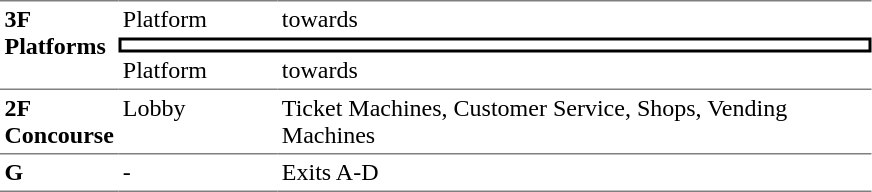<table table border=0 cellspacing=0 cellpadding=3>
<tr>
<td style="border-top:solid 1px gray;" rowspan=3 valign=top><strong>3F<br>Platforms</strong></td>
<td style="border-top:solid 1px gray;" valign=top>Platform</td>
<td style="border-top:solid 1px gray;" valign=top>  towards  </td>
</tr>
<tr>
<td style="border-right:solid 2px black;border-left:solid 2px black;border-top:solid 2px black;border-bottom:solid 2px black;text-align:center;" colspan=2></td>
</tr>
<tr>
<td>Platform</td>
<td>  towards   </td>
</tr>
<tr>
<td style="border-bottom:solid 1px gray; border-top:solid 1px gray;" valign=top width=50><strong>2F<br>Concourse</strong></td>
<td style="border-bottom:solid 1px gray; border-top:solid 1px gray;" valign=top width=100>Lobby</td>
<td style="border-bottom:solid 1px gray; border-top:solid 1px gray;" valign=top width=390>Ticket Machines, Customer Service, Shops, Vending Machines</td>
</tr>
<tr>
<td style="border-bottom:solid 1px gray;" width=50 valign=top><strong>G</strong></td>
<td style="border-bottom:solid 1px gray;" width=100 valign=top>-</td>
<td style="border-bottom:solid 1px gray;" width=390 valign=top>Exits A-D</td>
</tr>
</table>
